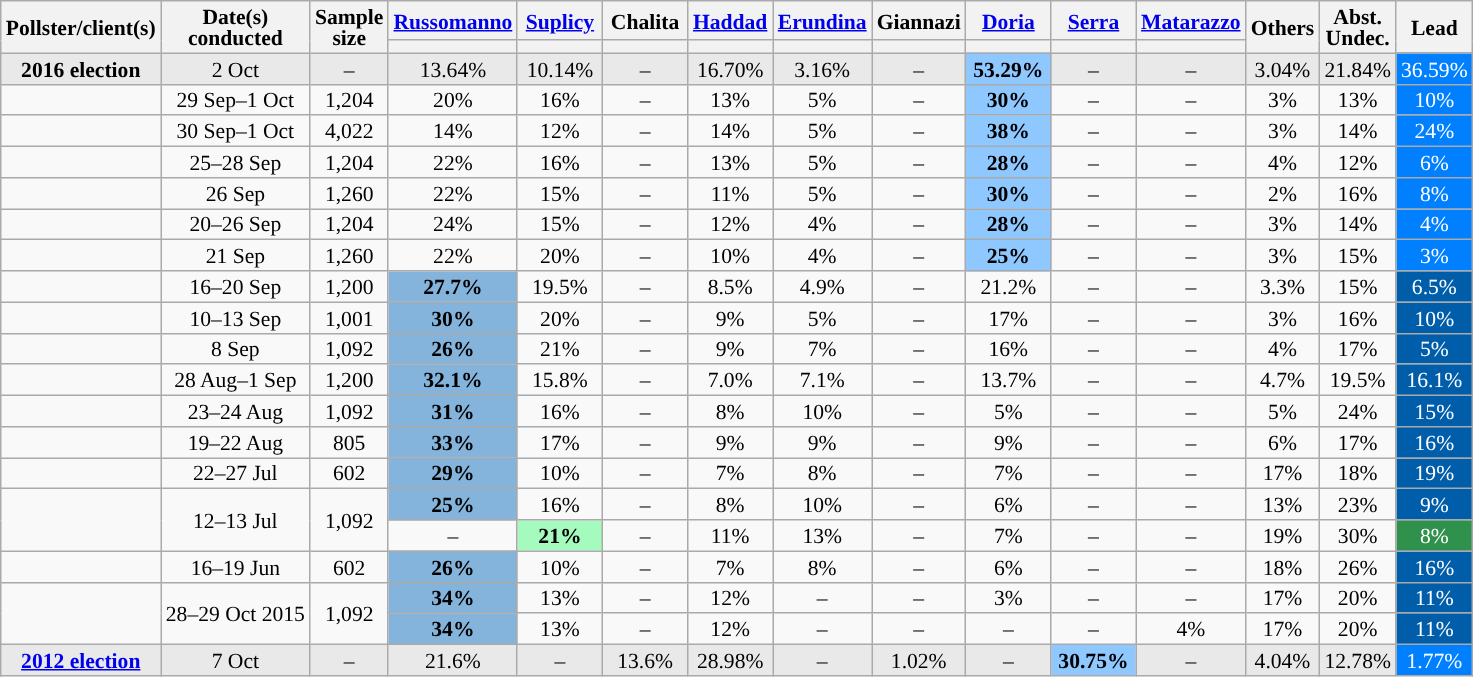<table class="wikitable sortable" style="text-align:center;font-size:90%;line-height:14px;">
<tr>
<th rowspan="2">Pollster/client(s)</th>
<th rowspan="2">Date(s)<br>conducted</th>
<th rowspan="2" data-sort-type="number">Sample<br>size</th>
<th class="unsortable" style="width:50px;"><a href='#'>Russomanno</a><br></th>
<th class="unsortable" style="width:50px;"><a href='#'>Suplicy</a><br></th>
<th class="unsortable" style="width:50px;">Chalita<br></th>
<th class="unsortable" style="width:50px;"><a href='#'>Haddad</a><br></th>
<th class="unsortable" style="width:50px;"><a href='#'>Erundina</a><br></th>
<th class="unsortable" style="width:50px;">Giannazi<br></th>
<th class="unsortable" style="width:50px;"><a href='#'>Doria</a><br></th>
<th class="unsortable" style="width:50px;"><a href='#'>Serra</a><br></th>
<th class="unsortable" style="width:50px;"><a href='#'>Matarazzo</a><br></th>
<th rowspan="2" class="unsortable">Others</th>
<th rowspan="2" class="unsortable">Abst.<br>Undec.</th>
<th rowspan="2" data-sort-type="number">Lead</th>
</tr>
<tr>
<th data-sort-type="number" class="sortable" style="background:"></th>
<th data-sort-type="number" class="sortable" style="background:"></th>
<th data-sort-type="number" class="sortable" style="background:"></th>
<th data-sort-type="number" class="sortable" style="background:"></th>
<th data-sort-type="number" class="sortable" style="background:"></th>
<th data-sort-type="number" class="sortable" style="background:"></th>
<th data-sort-type="number" class="sortable" style="background:"></th>
<th data-sort-type="number" class="sortable" style="background:"></th>
<th data-sort-type="number" class="sortable" style="background:"></th>
</tr>
<tr style="background:#E9E9E9;">
<td><strong>2016 election</strong></td>
<td>2 Oct</td>
<td>–</td>
<td>13.64%</td>
<td>10.14%</td>
<td>–</td>
<td>16.70%</td>
<td>3.16%</td>
<td>–</td>
<td style="background:#8FC7FF;"><strong>53.29%</strong></td>
<td>–</td>
<td>–</td>
<td>3.04%</td>
<td>21.84%</td>
<td style="background:#0080FF;color:#FFFFFF;">36.59%</td>
</tr>
<tr>
<td></td>
<td>29 Sep–1 Oct</td>
<td>1,204</td>
<td>20%</td>
<td>16%</td>
<td>–</td>
<td>13%</td>
<td>5%</td>
<td>–</td>
<td style="background:#8FC7FF;"><strong>30%</strong></td>
<td>–</td>
<td>–</td>
<td>3%</td>
<td>13%</td>
<td style="background:#0080FF;color:#FFFFFF;">10%</td>
</tr>
<tr>
<td></td>
<td>30 Sep–1 Oct</td>
<td>4,022</td>
<td>14%</td>
<td>12%</td>
<td>–</td>
<td>14%</td>
<td>5%</td>
<td>–</td>
<td style="background:#8FC7FF;"><strong>38%</strong></td>
<td>–</td>
<td>–</td>
<td>3%</td>
<td>14%</td>
<td style="background:#0080FF;color:#FFFFFF;">24%</td>
</tr>
<tr>
<td></td>
<td>25–28 Sep</td>
<td>1,204</td>
<td>22%</td>
<td>16%</td>
<td>–</td>
<td>13%</td>
<td>5%</td>
<td>–</td>
<td style="background:#8FC7FF;"><strong>28%</strong></td>
<td>–</td>
<td>–</td>
<td>4%</td>
<td>12%</td>
<td style="background:#0080FF;color:#FFFFFF;">6%</td>
</tr>
<tr>
<td></td>
<td>26 Sep</td>
<td>1,260</td>
<td>22%</td>
<td>15%</td>
<td>–</td>
<td>11%</td>
<td>5%</td>
<td>–</td>
<td style="background:#8FC7FF;"><strong>30%</strong></td>
<td>–</td>
<td>–</td>
<td>2%</td>
<td>16%</td>
<td style="background:#0080FF;color:#FFFFFF;">8%</td>
</tr>
<tr>
<td></td>
<td>20–26 Sep</td>
<td>1,204</td>
<td>24%</td>
<td>15%</td>
<td>–</td>
<td>12%</td>
<td>4%</td>
<td>–</td>
<td style="background:#8FC7FF;"><strong>28%</strong></td>
<td>–</td>
<td>–</td>
<td>3%</td>
<td>14%</td>
<td style="background:#0080FF;color:#FFFFFF;">4%</td>
</tr>
<tr>
<td></td>
<td>21 Sep</td>
<td>1,260</td>
<td>22%</td>
<td>20%</td>
<td>–</td>
<td>10%</td>
<td>4%</td>
<td>–</td>
<td style="background:#8FC7FF;"><strong>25%</strong></td>
<td>–</td>
<td>–</td>
<td>3%</td>
<td>15%</td>
<td style="background:#0080FF;color:#FFFFFF;">3%</td>
</tr>
<tr>
<td></td>
<td>16–20 Sep</td>
<td>1,200</td>
<td style="background:#84B4DB;"><strong>27.7%</strong></td>
<td>19.5%</td>
<td>–</td>
<td>8.5%</td>
<td>4.9%</td>
<td>–</td>
<td>21.2%</td>
<td>–</td>
<td>–</td>
<td>3.3%</td>
<td>15%</td>
<td style="background:#005DAA;color:#FFFFFF;">6.5%</td>
</tr>
<tr>
<td></td>
<td>10–13 Sep</td>
<td>1,001</td>
<td style="background:#84B4DB;"><strong>30%</strong></td>
<td>20%</td>
<td>–</td>
<td>9%</td>
<td>5%</td>
<td>–</td>
<td>17%</td>
<td>–</td>
<td>–</td>
<td>3%</td>
<td>16%</td>
<td style="background:#005DAA;color:#FFFFFF;">10%</td>
</tr>
<tr>
<td></td>
<td>8 Sep</td>
<td>1,092</td>
<td style="background:#84B4DB;"><strong>26%</strong></td>
<td>21%</td>
<td>–</td>
<td>9%</td>
<td>7%</td>
<td>–</td>
<td>16%</td>
<td>–</td>
<td>–</td>
<td>4%</td>
<td>17%</td>
<td style="background:#005DAA;color:#FFFFFF;">5%</td>
</tr>
<tr>
<td></td>
<td>28 Aug–1 Sep</td>
<td>1,200</td>
<td style="background:#84B4DB;"><strong>32.1%</strong></td>
<td>15.8%</td>
<td>–</td>
<td>7.0%</td>
<td>7.1%</td>
<td>–</td>
<td>13.7%</td>
<td>–</td>
<td>–</td>
<td>4.7%</td>
<td>19.5%</td>
<td style="background:#005DAA;color:#FFFFFF;">16.1%</td>
</tr>
<tr>
<td></td>
<td>23–24 Aug</td>
<td>1,092</td>
<td style="background:#84B4DB;"><strong>31%</strong></td>
<td>16%</td>
<td>–</td>
<td>8%</td>
<td>10%</td>
<td>–</td>
<td>5%</td>
<td>–</td>
<td>–</td>
<td>5%</td>
<td>24%</td>
<td style="background:#005DAA;color:#FFFFFF;">15%</td>
</tr>
<tr>
<td></td>
<td>19–22 Aug</td>
<td>805</td>
<td style="background:#84B4DB;"><strong>33%</strong></td>
<td>17%</td>
<td>–</td>
<td>9%</td>
<td>9%</td>
<td>–</td>
<td>9%</td>
<td>–</td>
<td>–</td>
<td>6%</td>
<td>17%</td>
<td style="background:#005DAA;color:#FFFFFF;">16%</td>
</tr>
<tr>
<td></td>
<td>22–27 Jul</td>
<td>602</td>
<td style="background:#84B4DB;"><strong>29%</strong></td>
<td>10%</td>
<td>–</td>
<td>7%</td>
<td>8%</td>
<td>–</td>
<td>7%</td>
<td>–</td>
<td>–</td>
<td>17%</td>
<td>18%</td>
<td style="background:#005DAA;color:#FFFFFF;">19%</td>
</tr>
<tr>
<td rowspan=2></td>
<td rowspan=2>12–13 Jul</td>
<td rowspan=2>1,092</td>
<td style="background:#84B4DB;"><strong>25%</strong></td>
<td>16%</td>
<td>–</td>
<td>8%</td>
<td>10%</td>
<td>–</td>
<td>6%</td>
<td>–</td>
<td>–</td>
<td>13%</td>
<td>23%</td>
<td style="background:#005DAA;color:#FFFFFF;">9%</td>
</tr>
<tr>
<td>–</td>
<td style="background:#A5FABE;"><strong>21%</strong></td>
<td>–</td>
<td>11%</td>
<td>13%</td>
<td>–</td>
<td>7%</td>
<td>–</td>
<td>–</td>
<td>19%</td>
<td>30%</td>
<td style="background:#30914D;color:#FFFFFF;">8%</td>
</tr>
<tr>
<td></td>
<td>16–19 Jun</td>
<td>602</td>
<td style="background:#84B4DB;"><strong>26%</strong></td>
<td>10%</td>
<td>–</td>
<td>7%</td>
<td>8%</td>
<td>–</td>
<td>6%</td>
<td>–</td>
<td>–</td>
<td>18%</td>
<td>26%</td>
<td style="background:#005DAA;color:#FFFFFF;">16%</td>
</tr>
<tr>
<td rowspan=2></td>
<td rowspan=2>28–29 Oct 2015</td>
<td rowspan=2>1,092</td>
<td style="background:#84B4DB;"><strong>34%</strong></td>
<td>13%</td>
<td>–</td>
<td>12%</td>
<td>–</td>
<td>–</td>
<td>3%</td>
<td>–</td>
<td>–</td>
<td>17%</td>
<td>20%</td>
<td style="background:#005DAA;color:#FFFFFF;">11%</td>
</tr>
<tr>
<td style="background:#84B4DB;"><strong>34%</strong></td>
<td>13%</td>
<td>–</td>
<td>12%</td>
<td>–</td>
<td>–</td>
<td>–</td>
<td>–</td>
<td>4%</td>
<td>17%</td>
<td>20%</td>
<td style="background:#005DAA;color:#FFFFFF;">11%</td>
</tr>
<tr style="background:#E9E9E9;">
<td><strong><a href='#'>2012 election</a></strong></td>
<td>7 Oct</td>
<td>–</td>
<td>21.6%</td>
<td>–</td>
<td>13.6%</td>
<td>28.98%</td>
<td>–</td>
<td>1.02%</td>
<td>–</td>
<td style="background:#8FC7FF;"><strong>30.75%</strong></td>
<td>–</td>
<td>4.04%</td>
<td>12.78%</td>
<td style="background:#0080FF;color:#FFFFFF;">1.77%</td>
</tr>
</table>
